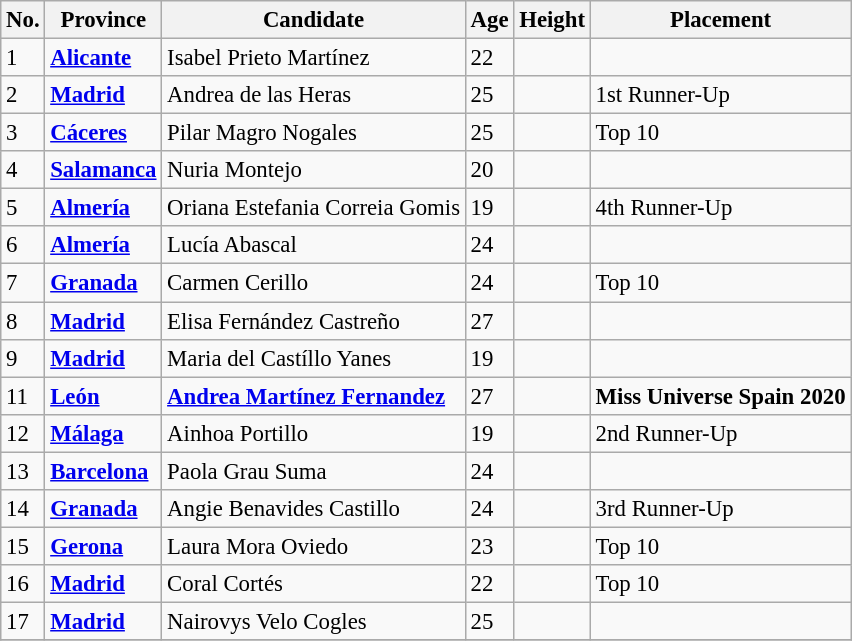<table class="wikitable sortable" style="font-size: 95%;">
<tr>
<th>No.</th>
<th>Province</th>
<th>Candidate</th>
<th>Age</th>
<th>Height</th>
<th>Placement</th>
</tr>
<tr>
<td>1</td>
<td> <strong><a href='#'>Alicante</a></strong></td>
<td>Isabel Prieto Martínez</td>
<td>22</td>
<td></td>
<td></td>
</tr>
<tr>
<td>2</td>
<td> <strong><a href='#'>Madrid</a></strong></td>
<td>Andrea de las Heras</td>
<td>25</td>
<td></td>
<td>1st Runner-Up</td>
</tr>
<tr>
<td>3</td>
<td> <strong><a href='#'>Cáceres</a></strong></td>
<td>Pilar Magro Nogales</td>
<td>25</td>
<td></td>
<td>Top 10</td>
</tr>
<tr>
<td>4</td>
<td> <strong><a href='#'>Salamanca</a></strong></td>
<td>Nuria Montejo</td>
<td>20</td>
<td></td>
<td></td>
</tr>
<tr>
<td>5</td>
<td> <strong><a href='#'>Almería</a></strong></td>
<td>Oriana Estefania Correia Gomis</td>
<td>19</td>
<td></td>
<td>4th Runner-Up</td>
</tr>
<tr>
<td>6</td>
<td> <strong><a href='#'>Almería</a></strong></td>
<td>Lucía Abascal</td>
<td>24</td>
<td></td>
<td></td>
</tr>
<tr>
<td>7</td>
<td> <strong><a href='#'>Granada</a></strong></td>
<td>Carmen Cerillo</td>
<td>24</td>
<td></td>
<td>Top 10</td>
</tr>
<tr>
<td>8</td>
<td> <strong><a href='#'>Madrid</a></strong></td>
<td>Elisa Fernández Castreño</td>
<td>27</td>
<td></td>
<td></td>
</tr>
<tr>
<td>9</td>
<td> <strong><a href='#'>Madrid</a></strong></td>
<td>Maria del Castíllo Yanes</td>
<td>19</td>
<td></td>
</tr>
<tr>
<td>11</td>
<td> <strong><a href='#'>León</a></strong></td>
<td><strong><a href='#'>Andrea Martínez Fernandez</a></strong></td>
<td>27</td>
<td></td>
<td><strong>Miss Universe Spain 2020</strong></td>
</tr>
<tr>
<td>12</td>
<td> <strong><a href='#'>Málaga</a></strong></td>
<td>Ainhoa Portillo</td>
<td>19</td>
<td></td>
<td>2nd Runner-Up</td>
</tr>
<tr>
<td>13</td>
<td> <strong><a href='#'>Barcelona</a></strong></td>
<td>Paola Grau Suma</td>
<td>24</td>
<td></td>
<td></td>
</tr>
<tr>
<td>14</td>
<td> <strong><a href='#'>Granada</a></strong></td>
<td>Angie Benavides Castillo</td>
<td>24</td>
<td></td>
<td>3rd Runner-Up</td>
</tr>
<tr>
<td>15</td>
<td> <strong><a href='#'>Gerona</a></strong></td>
<td>Laura Mora Oviedo</td>
<td>23</td>
<td></td>
<td>Top 10</td>
</tr>
<tr>
<td>16</td>
<td> <strong><a href='#'>Madrid</a></strong></td>
<td>Coral Cortés</td>
<td>22</td>
<td></td>
<td>Top 10</td>
</tr>
<tr>
<td>17</td>
<td> <strong><a href='#'>Madrid</a></strong></td>
<td>Nairovys Velo Cogles</td>
<td>25</td>
<td></td>
<td></td>
</tr>
<tr>
</tr>
</table>
